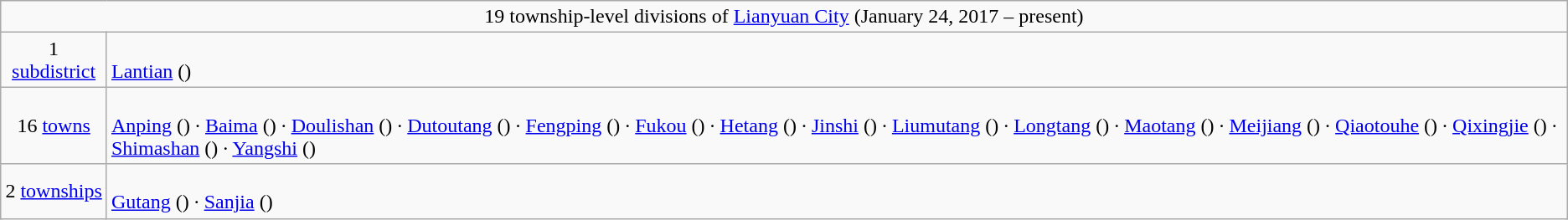<table class="wikitable">
<tr>
<td style="text-align:center;" colspan="2">19 township-level divisions of <a href='#'>Lianyuan City</a> (January 24, 2017 – present)</td>
</tr>
<tr align=left>
<td align=center>1 <a href='#'>subdistrict</a></td>
<td><br><a href='#'>Lantian</a> ()</td>
</tr>
<tr align=left>
<td align=center>16 <a href='#'>towns</a></td>
<td><br><a href='#'>Anping</a> ()
· <a href='#'>Baima</a> ()
· <a href='#'>Doulishan</a> ()
· <a href='#'>Dutoutang</a> ()
· <a href='#'>Fengping</a> ()
· <a href='#'>Fukou</a> ()
· <a href='#'>Hetang</a> ()
· <a href='#'>Jinshi</a> ()
· <a href='#'>Liumutang</a> ()
· <a href='#'>Longtang</a> ()
· <a href='#'>Maotang</a> ()
· <a href='#'>Meijiang</a> ()
· <a href='#'>Qiaotouhe</a> ()
· <a href='#'>Qixingjie</a> ()
· <a href='#'>Shimashan</a> ()
· <a href='#'>Yangshi</a> ()</td>
</tr>
<tr align=left>
<td align=center>2 <a href='#'>townships</a></td>
<td><br><a href='#'>Gutang</a> ()
· <a href='#'>Sanjia</a> ()</td>
</tr>
</table>
